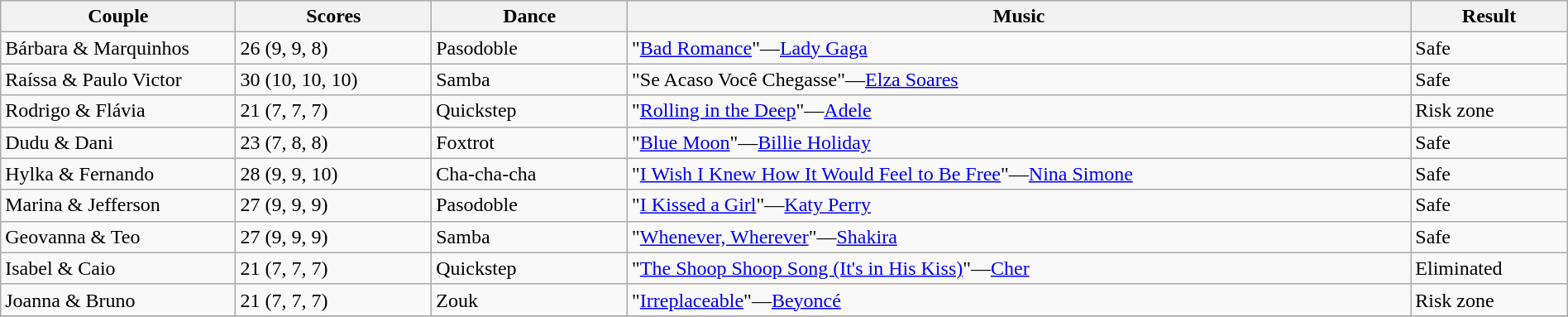<table class="wikitable sortable" style="width:100%;">
<tr>
<th style="width:15.0%;">Couple</th>
<th style="width:12.5%;">Scores</th>
<th style="width:12.5%;">Dance</th>
<th style="width:50.0%;">Music</th>
<th style="width:10.0%;">Result</th>
</tr>
<tr>
<td>Bárbara & Marquinhos</td>
<td>26 (9, 9, 8)</td>
<td>Pasodoble</td>
<td>"<a href='#'>Bad Romance</a>"—<a href='#'>Lady Gaga</a></td>
<td>Safe</td>
</tr>
<tr>
<td>Raíssa & Paulo Victor</td>
<td>30 (10, 10, 10)</td>
<td>Samba</td>
<td>"Se Acaso Você Chegasse"—<a href='#'>Elza Soares</a></td>
<td>Safe</td>
</tr>
<tr>
<td>Rodrigo & Flávia</td>
<td>21 (7, 7, 7)</td>
<td>Quickstep</td>
<td>"<a href='#'>Rolling in the Deep</a>"—<a href='#'>Adele</a></td>
<td>Risk zone</td>
</tr>
<tr>
<td>Dudu & Dani</td>
<td>23 (7, 8, 8)</td>
<td>Foxtrot</td>
<td>"<a href='#'>Blue Moon</a>"—<a href='#'>Billie Holiday</a></td>
<td>Safe</td>
</tr>
<tr>
<td>Hylka & Fernando</td>
<td>28 (9, 9, 10)</td>
<td>Cha-cha-cha</td>
<td>"<a href='#'>I Wish I Knew How It Would Feel to Be Free</a>"—<a href='#'>Nina Simone</a></td>
<td>Safe</td>
</tr>
<tr>
<td>Marina & Jefferson</td>
<td>27 (9, 9, 9)</td>
<td>Pasodoble</td>
<td>"<a href='#'>I Kissed a Girl</a>"—<a href='#'>Katy Perry</a></td>
<td>Safe</td>
</tr>
<tr>
<td>Geovanna & Teo</td>
<td>27 (9, 9, 9)</td>
<td>Samba</td>
<td>"<a href='#'>Whenever, Wherever</a>"—<a href='#'>Shakira</a></td>
<td>Safe</td>
</tr>
<tr>
<td>Isabel & Caio</td>
<td>21 (7, 7, 7)</td>
<td>Quickstep</td>
<td>"<a href='#'>The Shoop Shoop Song (It's in His Kiss)</a>"—<a href='#'>Cher</a></td>
<td>Eliminated</td>
</tr>
<tr>
<td>Joanna & Bruno</td>
<td>21 (7, 7, 7)</td>
<td>Zouk</td>
<td>"<a href='#'>Irreplaceable</a>"—<a href='#'>Beyoncé</a></td>
<td>Risk zone</td>
</tr>
<tr>
</tr>
</table>
